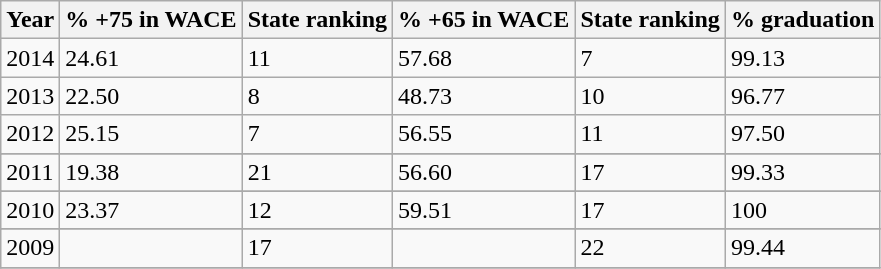<table class="wikitable sortable">
<tr>
<th>Year</th>
<th>% +75 in WACE</th>
<th>State ranking</th>
<th>% +65 in WACE</th>
<th>State ranking</th>
<th>% graduation</th>
</tr>
<tr>
<td>2014</td>
<td>24.61</td>
<td>11</td>
<td>57.68</td>
<td>7</td>
<td>99.13</td>
</tr>
<tr>
<td>2013</td>
<td>22.50</td>
<td>8</td>
<td>48.73</td>
<td>10</td>
<td>96.77</td>
</tr>
<tr>
<td>2012</td>
<td>25.15</td>
<td>7</td>
<td>56.55</td>
<td>11</td>
<td>97.50</td>
</tr>
<tr>
</tr>
<tr>
<td>2011</td>
<td>19.38</td>
<td>21</td>
<td>56.60</td>
<td>17</td>
<td>99.33</td>
</tr>
<tr>
</tr>
<tr>
<td>2010</td>
<td>23.37</td>
<td>12</td>
<td>59.51</td>
<td>17</td>
<td>100</td>
</tr>
<tr>
</tr>
<tr>
<td>2009</td>
<td></td>
<td>17</td>
<td></td>
<td>22</td>
<td>99.44</td>
</tr>
<tr>
</tr>
</table>
